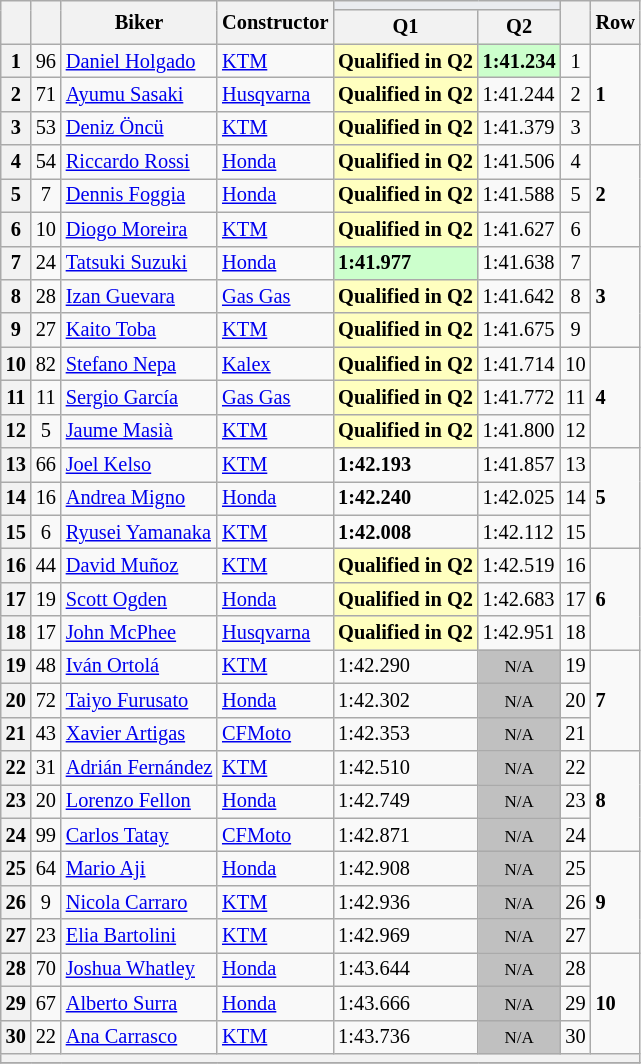<table class="wikitable sortable" style="font-size: 85%;">
<tr>
<th rowspan="2"></th>
<th rowspan="2"></th>
<th rowspan="2">Biker</th>
<th rowspan="2">Constructor</th>
<th colspan="2" style="background:#eaecf0; text-align:center;"></th>
<th rowspan="2"></th>
<th rowspan="2">Row</th>
</tr>
<tr>
<th scope="col">Q1</th>
<th scope="col">Q2</th>
</tr>
<tr>
<th scope="row">1</th>
<td align="center">96</td>
<td> <a href='#'>Daniel Holgado</a></td>
<td><a href='#'>KTM</a></td>
<td style="background:#ffffbf;"><strong>Qualified in Q2</strong></td>
<td style="background:#ccffcc;"><strong>1:41.234</strong></td>
<td align="center">1</td>
<td rowspan="3"><strong>1</strong></td>
</tr>
<tr>
<th scope="row">2</th>
<td align="center">71</td>
<td> <a href='#'>Ayumu Sasaki</a></td>
<td><a href='#'>Husqvarna</a></td>
<td style="background:#ffffbf;"><strong>Qualified in Q2</strong></td>
<td>1:41.244</td>
<td align="center">2</td>
</tr>
<tr>
<th scope="row">3</th>
<td align="center">53</td>
<td> <a href='#'>Deniz Öncü</a></td>
<td><a href='#'>KTM</a></td>
<td style="background:#ffffbf;"><strong>Qualified in Q2</strong></td>
<td>1:41.379</td>
<td align="center">3</td>
</tr>
<tr>
<th scope="row">4</th>
<td align="center">54</td>
<td> <a href='#'>Riccardo Rossi</a></td>
<td><a href='#'>Honda</a></td>
<td style="background:#ffffbf;"><strong>Qualified in Q2</strong></td>
<td>1:41.506</td>
<td align="center">4</td>
<td rowspan="3"><strong>2</strong></td>
</tr>
<tr>
<th scope="row">5</th>
<td align="center">7</td>
<td> <a href='#'>Dennis Foggia</a></td>
<td><a href='#'>Honda</a></td>
<td style="background:#ffffbf;"><strong>Qualified in Q2</strong></td>
<td>1:41.588</td>
<td align="center">5</td>
</tr>
<tr>
<th scope="row">6</th>
<td align="center">10</td>
<td> <a href='#'>Diogo Moreira</a></td>
<td><a href='#'>KTM</a></td>
<td style="background:#ffffbf;"><strong>Qualified in Q2</strong></td>
<td>1:41.627</td>
<td align="center">6</td>
</tr>
<tr>
<th scope="row">7</th>
<td align="center">24</td>
<td> <a href='#'>Tatsuki Suzuki</a></td>
<td><a href='#'>Honda</a></td>
<td style="background:#ccffcc;"><strong>1:41.977</strong></td>
<td>1:41.638</td>
<td align="center">7</td>
<td rowspan="3"><strong>3</strong></td>
</tr>
<tr>
<th scope="row">8</th>
<td align="center">28</td>
<td> <a href='#'>Izan Guevara</a></td>
<td><a href='#'>Gas Gas</a></td>
<td style="background:#ffffbf;"><strong>Qualified in Q2</strong></td>
<td>1:41.642</td>
<td align="center">8</td>
</tr>
<tr>
<th scope="row">9</th>
<td align="center">27</td>
<td> <a href='#'>Kaito Toba</a></td>
<td><a href='#'>KTM</a></td>
<td style="background:#ffffbf;"><strong>Qualified in Q2</strong></td>
<td>1:41.675</td>
<td align="center">9</td>
</tr>
<tr>
<th scope="row">10</th>
<td align="center">82</td>
<td> <a href='#'>Stefano Nepa</a></td>
<td><a href='#'>Kalex</a></td>
<td style="background:#ffffbf;"><strong>Qualified in Q2</strong></td>
<td>1:41.714</td>
<td align="center">10</td>
<td rowspan="3"><strong>4</strong></td>
</tr>
<tr>
<th scope="row">11</th>
<td align="center">11</td>
<td> <a href='#'>Sergio García</a></td>
<td><a href='#'>Gas Gas</a></td>
<td style="background:#ffffbf;"><strong>Qualified in Q2</strong></td>
<td>1:41.772</td>
<td align="center">11</td>
</tr>
<tr>
<th scope="row">12</th>
<td align="center">5</td>
<td> <a href='#'>Jaume Masià</a></td>
<td><a href='#'>KTM</a></td>
<td style="background:#ffffbf;"><strong>Qualified in Q2</strong></td>
<td>1:41.800</td>
<td align="center">12</td>
</tr>
<tr>
<th scope="row">13</th>
<td align="center">66</td>
<td> <a href='#'>Joel Kelso</a></td>
<td><a href='#'>KTM</a></td>
<td><strong>1:42.193</strong></td>
<td>1:41.857</td>
<td align="center">13</td>
<td rowspan="3"><strong>5</strong></td>
</tr>
<tr>
<th scope="row">14</th>
<td align="center">16</td>
<td> <a href='#'>Andrea Migno</a></td>
<td><a href='#'>Honda</a></td>
<td><strong>1:42.240</strong></td>
<td>1:42.025</td>
<td align="center">14</td>
</tr>
<tr>
<th scope="row">15</th>
<td align="center">6</td>
<td> <a href='#'>Ryusei Yamanaka</a></td>
<td><a href='#'>KTM</a></td>
<td><strong>1:42.008</strong></td>
<td>1:42.112</td>
<td align="center">15</td>
</tr>
<tr>
<th scope="row">16</th>
<td align="center">44</td>
<td> <a href='#'>David Muñoz</a></td>
<td><a href='#'>KTM</a></td>
<td style="background:#ffffbf;"><strong>Qualified in Q2</strong></td>
<td>1:42.519</td>
<td align="center">16</td>
<td rowspan="3"><strong>6</strong></td>
</tr>
<tr>
<th scope="row">17</th>
<td align="center">19</td>
<td> <a href='#'>Scott Ogden</a></td>
<td><a href='#'>Honda</a></td>
<td style="background:#ffffbf;"><strong>Qualified in Q2</strong></td>
<td>1:42.683</td>
<td align="center">17</td>
</tr>
<tr>
<th scope="row">18</th>
<td align="center">17</td>
<td> <a href='#'>John McPhee</a></td>
<td><a href='#'>Husqvarna</a></td>
<td style="background:#ffffbf;"><strong>Qualified in Q2</strong></td>
<td>1:42.951</td>
<td align="center">18</td>
</tr>
<tr>
<th scope="row">19</th>
<td align="center">48</td>
<td> <a href='#'>Iván Ortolá</a></td>
<td><a href='#'>KTM</a></td>
<td>1:42.290</td>
<td style="background: silver" align="center" data-sort-value="19"><small>N/A</small></td>
<td align="center">19</td>
<td rowspan="3"><strong>7</strong></td>
</tr>
<tr>
<th scope="row">20</th>
<td align="center">72</td>
<td> <a href='#'>Taiyo Furusato</a></td>
<td><a href='#'>Honda</a></td>
<td>1:42.302</td>
<td style="background: silver" align="center" data-sort-value="20"><small>N/A</small></td>
<td align="center">20</td>
</tr>
<tr>
<th scope="row">21</th>
<td align="center">43</td>
<td> <a href='#'>Xavier Artigas</a></td>
<td><a href='#'>CFMoto</a></td>
<td>1:42.353</td>
<td style="background: silver" align="center" data-sort-value="21"><small>N/A</small></td>
<td align="center">21</td>
</tr>
<tr>
<th scope="row">22</th>
<td align="center">31</td>
<td> <a href='#'>Adrián Fernández</a></td>
<td><a href='#'>KTM</a></td>
<td>1:42.510</td>
<td style="background: silver" align="center" data-sort-value="22"><small>N/A</small></td>
<td align="center">22</td>
<td rowspan="3"><strong>8</strong></td>
</tr>
<tr>
<th scope="row">23</th>
<td align="center">20</td>
<td> <a href='#'>Lorenzo Fellon</a></td>
<td><a href='#'>Honda</a></td>
<td>1:42.749</td>
<td style="background: silver" align="center" data-sort-value="23"><small>N/A</small></td>
<td align="center">23</td>
</tr>
<tr>
<th scope="row">24</th>
<td align="center">99</td>
<td> <a href='#'>Carlos Tatay</a></td>
<td><a href='#'>CFMoto</a></td>
<td>1:42.871</td>
<td style="background: silver" align="center" data-sort-value="24"><small>N/A</small></td>
<td align="center">24</td>
</tr>
<tr>
<th scope="row">25</th>
<td align="center">64</td>
<td> <a href='#'>Mario Aji</a></td>
<td><a href='#'>Honda</a></td>
<td>1:42.908</td>
<td style="background: silver" align="center" data-sort-value="25"><small>N/A</small></td>
<td align="center">25</td>
<td rowspan="3"><strong>9</strong></td>
</tr>
<tr>
<th scope="row">26</th>
<td align="center">9</td>
<td> <a href='#'>Nicola Carraro</a></td>
<td><a href='#'>KTM</a></td>
<td>1:42.936</td>
<td style="background: silver" align="center" data-sort-value="26"><small>N/A</small></td>
<td align="center">26</td>
</tr>
<tr>
<th scope="row">27</th>
<td align="center">23</td>
<td> <a href='#'>Elia Bartolini</a></td>
<td><a href='#'>KTM</a></td>
<td>1:42.969</td>
<td style="background: silver" align="center" data-sort-value="27"><small>N/A</small></td>
<td align="center">27</td>
</tr>
<tr>
<th scope="row">28</th>
<td align="center">70</td>
<td> <a href='#'>Joshua Whatley</a></td>
<td><a href='#'>Honda</a></td>
<td>1:43.644</td>
<td style="background: silver" align="center" data-sort-value="28"><small>N/A</small></td>
<td align="center">28</td>
<td rowspan="3"><strong>10</strong></td>
</tr>
<tr>
<th scope="row">29</th>
<td align="center">67</td>
<td> <a href='#'>Alberto Surra</a></td>
<td><a href='#'>Honda</a></td>
<td>1:43.666</td>
<td style="background: silver" align="center" data-sort-value="29"><small>N/A</small></td>
<td align="center">29</td>
</tr>
<tr>
<th scope="row">30</th>
<td align="center">22</td>
<td> <a href='#'>Ana Carrasco</a></td>
<td><a href='#'>KTM</a></td>
<td>1:43.736</td>
<td style="background: silver" align="center" data-sort-value="30"><small>N/A</small></td>
<td align="center">30</td>
</tr>
<tr>
<th colspan="8"></th>
</tr>
<tr>
</tr>
</table>
